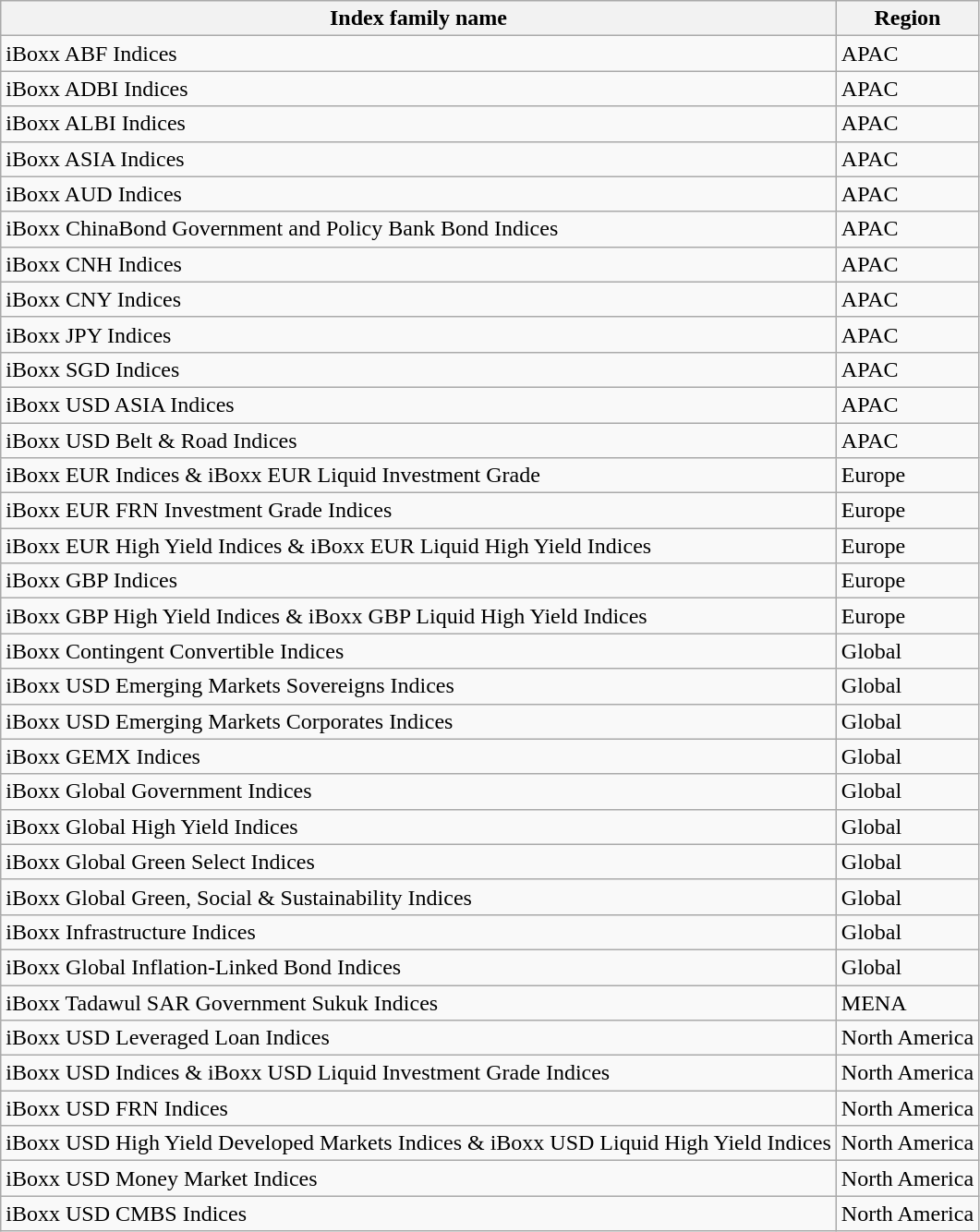<table class="wikitable">
<tr>
<th>Index family name</th>
<th>Region</th>
</tr>
<tr>
<td>iBoxx ABF Indices</td>
<td>APAC</td>
</tr>
<tr>
<td>iBoxx ADBI Indices</td>
<td>APAC</td>
</tr>
<tr>
<td>iBoxx ALBI Indices</td>
<td>APAC</td>
</tr>
<tr>
<td>iBoxx ASIA Indices</td>
<td>APAC</td>
</tr>
<tr>
<td>iBoxx AUD Indices</td>
<td>APAC</td>
</tr>
<tr>
<td>iBoxx ChinaBond Government and Policy Bank Bond Indices</td>
<td>APAC</td>
</tr>
<tr>
<td>iBoxx CNH Indices</td>
<td>APAC</td>
</tr>
<tr>
<td>iBoxx CNY Indices</td>
<td>APAC</td>
</tr>
<tr>
<td>iBoxx JPY Indices</td>
<td>APAC</td>
</tr>
<tr>
<td>iBoxx SGD Indices</td>
<td>APAC</td>
</tr>
<tr>
<td>iBoxx USD ASIA Indices</td>
<td>APAC</td>
</tr>
<tr>
<td>iBoxx USD Belt & Road Indices</td>
<td>APAC</td>
</tr>
<tr>
<td>iBoxx EUR Indices & iBoxx EUR Liquid Investment Grade</td>
<td>Europe</td>
</tr>
<tr>
<td>iBoxx EUR FRN Investment Grade Indices</td>
<td>Europe</td>
</tr>
<tr>
<td>iBoxx EUR High Yield Indices & iBoxx EUR Liquid High Yield Indices</td>
<td>Europe</td>
</tr>
<tr>
<td>iBoxx GBP Indices</td>
<td>Europe</td>
</tr>
<tr>
<td>iBoxx GBP High Yield Indices & iBoxx GBP Liquid High Yield Indices</td>
<td>Europe</td>
</tr>
<tr>
<td>iBoxx Contingent Convertible Indices</td>
<td>Global</td>
</tr>
<tr>
<td>iBoxx USD Emerging Markets Sovereigns Indices</td>
<td>Global</td>
</tr>
<tr>
<td>iBoxx USD Emerging Markets Corporates Indices</td>
<td>Global</td>
</tr>
<tr>
<td>iBoxx GEMX Indices</td>
<td>Global</td>
</tr>
<tr>
<td>iBoxx Global Government Indices</td>
<td>Global</td>
</tr>
<tr>
<td>iBoxx Global High Yield Indices</td>
<td>Global</td>
</tr>
<tr>
<td>iBoxx Global Green Select Indices</td>
<td>Global</td>
</tr>
<tr>
<td>iBoxx Global Green, Social & Sustainability Indices</td>
<td>Global</td>
</tr>
<tr>
<td>iBoxx Infrastructure Indices</td>
<td>Global</td>
</tr>
<tr>
<td>iBoxx Global Inflation-Linked Bond Indices</td>
<td>Global</td>
</tr>
<tr>
<td>iBoxx Tadawul SAR Government Sukuk Indices</td>
<td>MENA</td>
</tr>
<tr>
<td>iBoxx USD Leveraged Loan Indices</td>
<td>North America</td>
</tr>
<tr>
<td>iBoxx USD Indices & iBoxx USD Liquid Investment Grade Indices</td>
<td>North America</td>
</tr>
<tr>
<td>iBoxx USD FRN Indices</td>
<td>North America</td>
</tr>
<tr>
<td>iBoxx USD High Yield Developed Markets Indices & iBoxx USD Liquid High Yield Indices</td>
<td>North America</td>
</tr>
<tr>
<td>iBoxx USD Money Market Indices</td>
<td>North America</td>
</tr>
<tr>
<td>iBoxx USD CMBS Indices</td>
<td>North America</td>
</tr>
</table>
